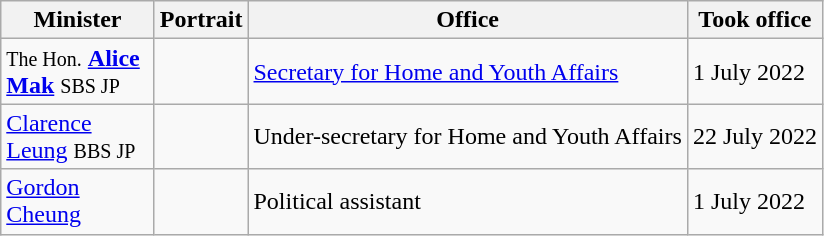<table class="wikitable">
<tr>
<th width="95x">Minister</th>
<th>Portrait</th>
<th>Office</th>
<th>Took office</th>
</tr>
<tr>
<td><small>The Hon.</small> <strong><a href='#'>Alice Mak</a></strong> <small>SBS JP</small></td>
<td></td>
<td><a href='#'>Secretary for Home and Youth Affairs</a></td>
<td>1 July 2022</td>
</tr>
<tr>
<td><a href='#'>Clarence Leung</a> <small>BBS JP</small></td>
<td></td>
<td>Under-secretary for Home and Youth Affairs</td>
<td>22 July 2022</td>
</tr>
<tr>
<td><a href='#'>Gordon Cheung</a></td>
<td></td>
<td>Political assistant</td>
<td>1 July 2022</td>
</tr>
</table>
